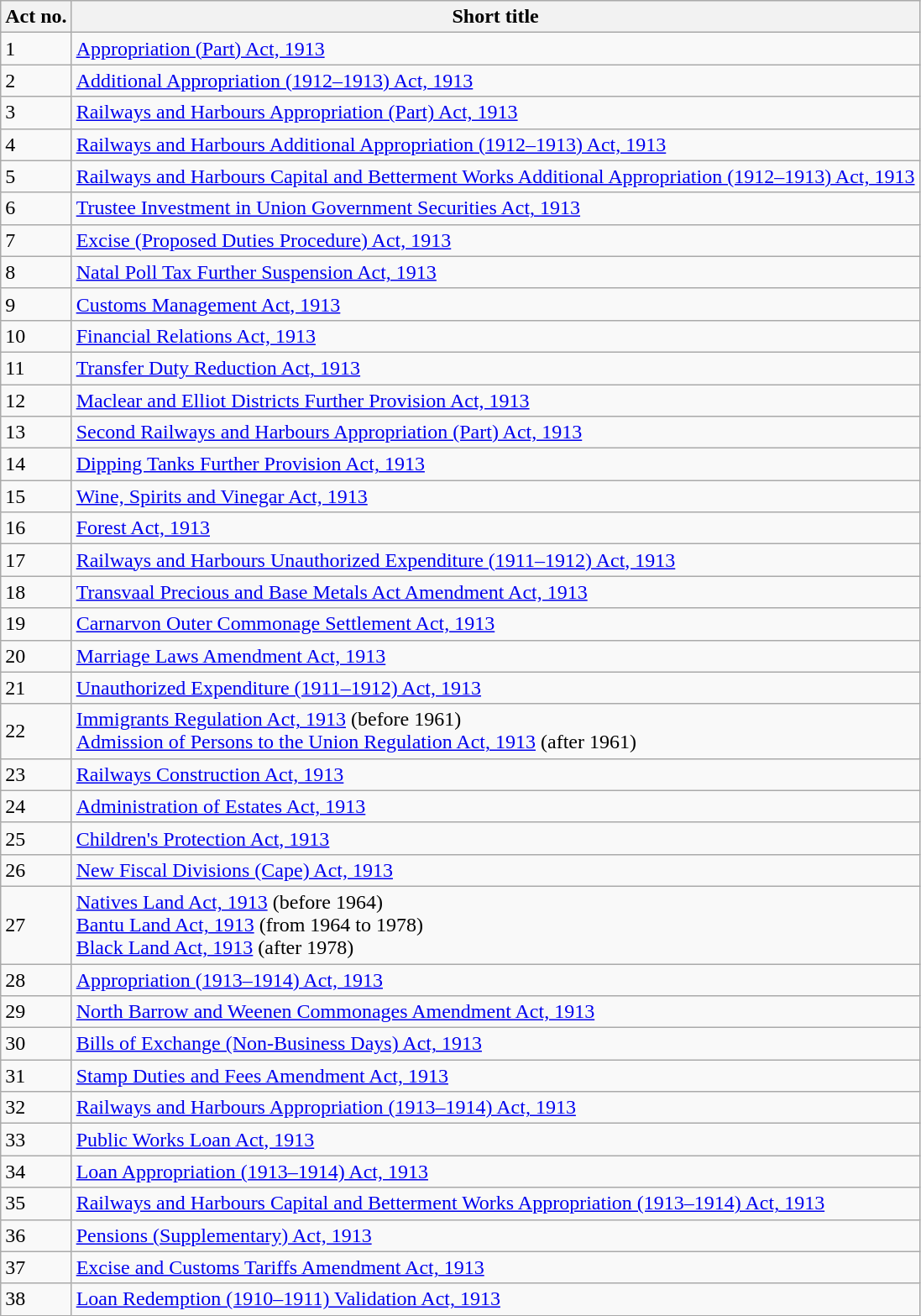<table class="wikitable sortable">
<tr>
<th>Act no.</th>
<th>Short title</th>
</tr>
<tr>
<td>1</td>
<td><a href='#'>Appropriation (Part) Act, 1913</a></td>
</tr>
<tr>
<td>2</td>
<td><a href='#'>Additional Appropriation (1912–1913) Act, 1913</a></td>
</tr>
<tr>
<td>3</td>
<td><a href='#'>Railways and Harbours Appropriation (Part) Act, 1913</a></td>
</tr>
<tr>
<td>4</td>
<td><a href='#'>Railways and Harbours Additional Appropriation (1912–1913) Act, 1913</a></td>
</tr>
<tr>
<td>5</td>
<td><a href='#'>Railways and Harbours Capital and Betterment Works Additional Appropriation (1912–1913) Act, 1913</a></td>
</tr>
<tr>
<td>6</td>
<td><a href='#'>Trustee Investment in Union Government Securities Act, 1913</a></td>
</tr>
<tr>
<td>7</td>
<td><a href='#'>Excise (Proposed Duties Procedure) Act, 1913</a></td>
</tr>
<tr>
<td>8</td>
<td><a href='#'>Natal Poll Tax Further Suspension Act, 1913</a></td>
</tr>
<tr>
<td>9</td>
<td><a href='#'>Customs Management Act, 1913</a></td>
</tr>
<tr>
<td>10</td>
<td><a href='#'>Financial Relations Act, 1913</a></td>
</tr>
<tr>
<td>11</td>
<td><a href='#'>Transfer Duty Reduction Act, 1913</a></td>
</tr>
<tr>
<td>12</td>
<td><a href='#'>Maclear and Elliot Districts Further Provision Act, 1913</a></td>
</tr>
<tr>
<td>13</td>
<td><a href='#'>Second Railways and Harbours Appropriation (Part) Act, 1913</a></td>
</tr>
<tr>
<td>14</td>
<td><a href='#'>Dipping Tanks Further Provision Act, 1913</a></td>
</tr>
<tr>
<td>15</td>
<td><a href='#'>Wine, Spirits and Vinegar Act, 1913</a></td>
</tr>
<tr>
<td>16</td>
<td><a href='#'>Forest Act, 1913</a></td>
</tr>
<tr>
<td>17</td>
<td><a href='#'>Railways and Harbours Unauthorized Expenditure (1911–1912) Act, 1913</a></td>
</tr>
<tr>
<td>18</td>
<td><a href='#'>Transvaal Precious and Base Metals Act Amendment Act, 1913</a></td>
</tr>
<tr>
<td>19</td>
<td><a href='#'>Carnarvon Outer Commonage Settlement Act, 1913</a></td>
</tr>
<tr>
<td>20</td>
<td><a href='#'>Marriage Laws Amendment Act, 1913</a></td>
</tr>
<tr>
<td>21</td>
<td><a href='#'>Unauthorized Expenditure (1911–1912) Act, 1913</a></td>
</tr>
<tr>
<td>22</td>
<td><a href='#'>Immigrants Regulation Act, 1913</a> (before 1961) <br><a href='#'>Admission of Persons to the Union Regulation Act, 1913</a> (after 1961)</td>
</tr>
<tr>
<td>23</td>
<td><a href='#'>Railways Construction Act, 1913</a></td>
</tr>
<tr>
<td>24</td>
<td><a href='#'>Administration of Estates Act, 1913</a></td>
</tr>
<tr>
<td>25</td>
<td><a href='#'>Children's Protection Act, 1913</a></td>
</tr>
<tr>
<td>26</td>
<td><a href='#'>New Fiscal Divisions (Cape) Act, 1913</a></td>
</tr>
<tr>
<td>27</td>
<td><a href='#'>Natives Land Act, 1913</a> (before 1964) <br><a href='#'>Bantu Land Act, 1913</a> (from 1964 to 1978) <br><a href='#'>Black Land Act, 1913</a> (after 1978)</td>
</tr>
<tr>
<td>28</td>
<td><a href='#'>Appropriation (1913–1914) Act, 1913</a></td>
</tr>
<tr>
<td>29</td>
<td><a href='#'>North Barrow and Weenen Commonages Amendment Act, 1913</a></td>
</tr>
<tr>
<td>30</td>
<td><a href='#'>Bills of Exchange (Non-Business Days) Act, 1913</a></td>
</tr>
<tr>
<td>31</td>
<td><a href='#'>Stamp Duties and Fees Amendment Act, 1913</a></td>
</tr>
<tr>
<td>32</td>
<td><a href='#'>Railways and Harbours Appropriation (1913–1914) Act, 1913</a></td>
</tr>
<tr>
<td>33</td>
<td><a href='#'>Public Works Loan Act, 1913</a></td>
</tr>
<tr>
<td>34</td>
<td><a href='#'>Loan Appropriation (1913–1914) Act, 1913</a></td>
</tr>
<tr>
<td>35</td>
<td><a href='#'>Railways and Harbours Capital and Betterment Works Appropriation (1913–1914) Act, 1913</a></td>
</tr>
<tr>
<td>36</td>
<td><a href='#'>Pensions (Supplementary) Act, 1913</a></td>
</tr>
<tr>
<td>37</td>
<td><a href='#'>Excise and Customs Tariffs Amendment Act, 1913</a></td>
</tr>
<tr>
<td>38</td>
<td><a href='#'>Loan Redemption (1910–1911) Validation Act, 1913</a></td>
</tr>
</table>
